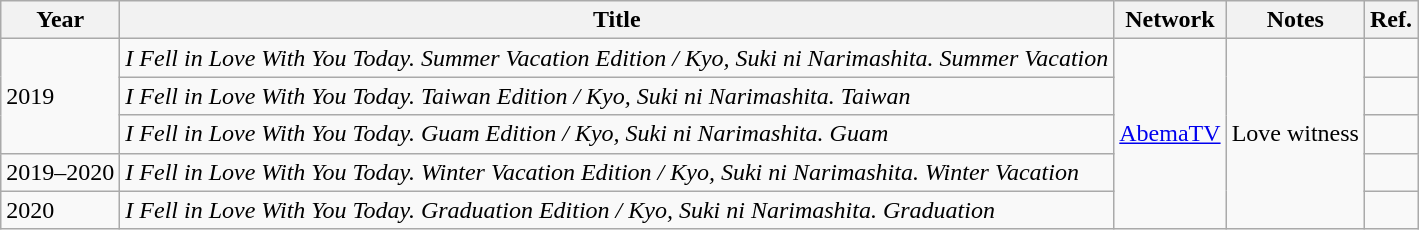<table class="wikitable">
<tr>
<th>Year</th>
<th>Title</th>
<th>Network</th>
<th>Notes</th>
<th>Ref.</th>
</tr>
<tr>
<td rowspan="3">2019</td>
<td><em>I Fell in Love With You Today. Summer Vacation Edition / Kyo, Suki ni Narimashita. Summer Vacation</em></td>
<td rowspan="5"><a href='#'>AbemaTV</a></td>
<td rowspan="5">Love witness</td>
<td></td>
</tr>
<tr>
<td><em>I Fell in Love With You Today. Taiwan Edition / Kyo, Suki ni Narimashita. Taiwan</em></td>
<td></td>
</tr>
<tr>
<td><em>I Fell in Love With You Today. Guam Edition / Kyo, Suki ni Narimashita. Guam</em></td>
<td></td>
</tr>
<tr>
<td>2019–2020</td>
<td><em>I Fell in Love With You Today. Winter Vacation Edition / Kyo, Suki ni Narimashita. Winter Vacation</em></td>
<td></td>
</tr>
<tr>
<td>2020</td>
<td><em>I Fell in Love With You Today. Graduation Edition / Kyo, Suki ni Narimashita. Graduation</em></td>
<td></td>
</tr>
</table>
